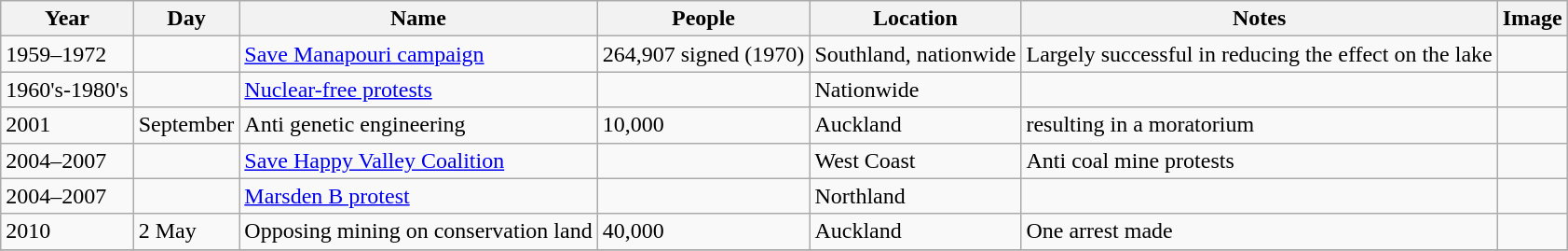<table class="wikitable sortable">
<tr>
<th>Year</th>
<th>Day</th>
<th>Name</th>
<th>People</th>
<th>Location</th>
<th>Notes</th>
<th>Image</th>
</tr>
<tr>
<td>1959–1972</td>
<td></td>
<td><a href='#'>Save Manapouri campaign</a></td>
<td>264,907 signed (1970)</td>
<td>Southland, nationwide</td>
<td>Largely successful in reducing the effect on the lake</td>
<td></td>
</tr>
<tr>
<td>1960's-1980's</td>
<td></td>
<td><a href='#'>Nuclear-free protests</a></td>
<td></td>
<td>Nationwide</td>
<td></td>
<td></td>
</tr>
<tr>
<td>2001</td>
<td>September</td>
<td>Anti genetic engineering</td>
<td>10,000</td>
<td>Auckland</td>
<td>resulting in a moratorium</td>
<td></td>
</tr>
<tr>
<td>2004–2007</td>
<td></td>
<td><a href='#'>Save Happy Valley Coalition</a></td>
<td></td>
<td>West Coast</td>
<td>Anti coal mine protests</td>
<td></td>
</tr>
<tr>
<td>2004–2007</td>
<td></td>
<td><a href='#'>Marsden B protest</a></td>
<td></td>
<td>Northland</td>
<td></td>
<td></td>
</tr>
<tr>
<td>2010</td>
<td>2 May</td>
<td>Opposing mining on conservation land</td>
<td>40,000</td>
<td>Auckland</td>
<td>One arrest made</td>
<td></td>
</tr>
<tr>
</tr>
</table>
